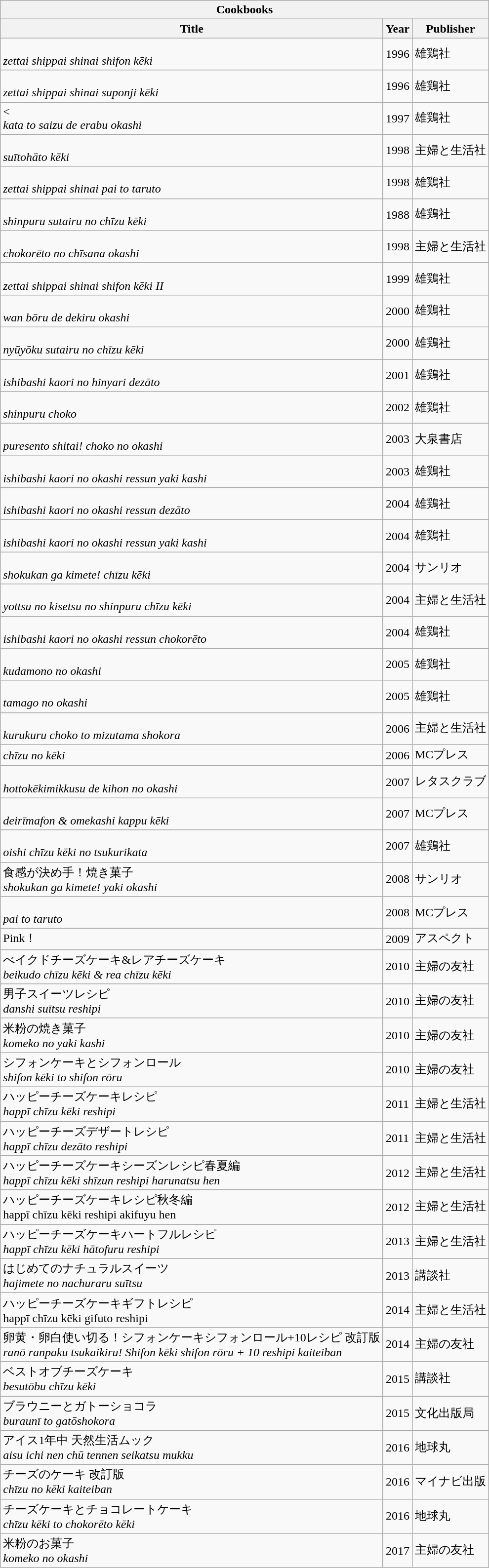<table class="wikitable mw-collapsible">
<tr>
<th colspan="3">Cookbooks</th>
</tr>
<tr>
<th>Title</th>
<th>Year</th>
<th><strong>Publisher</strong></th>
</tr>
<tr>
<td><br><em>zettai shippai shinai shifon kēki</em></td>
<td>1996</td>
<td>雄鶏社</td>
</tr>
<tr>
<td><br><em>zettai shippai shinai suponji kēki</em></td>
<td>1996</td>
<td>雄鶏社</td>
</tr>
<tr>
<td><<br><em>kata to saizu de erabu okashi </em></td>
<td>1997</td>
<td>雄鶏社</td>
</tr>
<tr>
<td><br><em>suītohāto kēki</em></td>
<td>1998</td>
<td>主婦と生活社</td>
</tr>
<tr>
<td><br><em>zettai shippai shinai pai to taruto</em></td>
<td>1998</td>
<td>雄鶏社</td>
</tr>
<tr>
<td><br><em>shinpuru sutairu no chīzu kēki</em></td>
<td>1988</td>
<td>雄鶏社</td>
</tr>
<tr>
<td><br><em>chokorēto no chīsana okashi</em></td>
<td>1998</td>
<td>主婦と生活社</td>
</tr>
<tr>
<td><br><em>zettai shippai shinai shifon kēki II </em></td>
<td>1999</td>
<td>雄鶏社</td>
</tr>
<tr>
<td><br><em>wan bōru de dekiru okashi</em></td>
<td>2000</td>
<td>雄鶏社</td>
</tr>
<tr>
<td><br><em>nyūyōku sutairu no chīzu kēki</em></td>
<td>2000</td>
<td>雄鶏社</td>
</tr>
<tr>
<td><br><em>ishibashi kaori no hinyari dezāto</em></td>
<td>2001</td>
<td>雄鶏社</td>
</tr>
<tr>
<td><br><em>shinpuru choko</em></td>
<td>2002</td>
<td>雄鶏社</td>
</tr>
<tr>
<td><br><em>puresento shitai! choko no okashi</em></td>
<td>2003</td>
<td>大泉書店</td>
</tr>
<tr>
<td><br><em>ishibashi kaori no okashi ressun yaki kashi</em></td>
<td>2003</td>
<td>雄鶏社</td>
</tr>
<tr>
<td><br><em>ishibashi kaori no okashi ressun dezāto</em></td>
<td>2004</td>
<td>雄鶏社</td>
</tr>
<tr>
<td><br><em>ishibashi kaori no okashi ressun yaki kashi</em></td>
<td>2004</td>
<td>雄鶏社</td>
</tr>
<tr>
<td><br><em>shokukan ga kimete! chīzu kēki</em></td>
<td>2004</td>
<td>サンリオ</td>
</tr>
<tr>
<td><br><em>yottsu no kisetsu no shinpuru chīzu kēki</em></td>
<td>2004</td>
<td>主婦と生活社</td>
</tr>
<tr>
<td><br><em>ishibashi kaori no okashi ressun chokorēto</em></td>
<td>2004</td>
<td>雄鶏社</td>
</tr>
<tr>
<td><br><em>kudamono no okashi</em></td>
<td>2005</td>
<td>雄鶏社</td>
</tr>
<tr>
<td><br><em>tamago no okashi</em></td>
<td>2005</td>
<td>雄鶏社</td>
</tr>
<tr>
<td><br><em>kurukuru choko to mizutama shokora</em></td>
<td>2006</td>
<td>主婦と生活社</td>
</tr>
<tr>
<td><em>chīzu no kēki</em></td>
<td>2006</td>
<td>MCプレス</td>
</tr>
<tr>
<td><br><em>hottokēkimikkusu de kihon no okashi</em></td>
<td>2007</td>
<td>レタスクラブ</td>
</tr>
<tr>
<td><br><em>deirīmafon & omekashi kappu kēki</em></td>
<td>2007</td>
<td>MCプレス</td>
</tr>
<tr>
<td><br><em>oishi chīzu kēki no tsukurikata</em></td>
<td>2007</td>
<td>雄鶏社</td>
</tr>
<tr>
<td>食感が決め手！焼き菓子<br><em>shokukan ga kimete! yaki okashi</em></td>
<td>2008</td>
<td>サンリオ</td>
</tr>
<tr>
<td><br><em>pai to taruto</em></td>
<td>2008</td>
<td>MCプレス</td>
</tr>
<tr>
<td>Pink！</td>
<td>2009</td>
<td>アスペクト</td>
</tr>
<tr>
<td>べイクドチーズケーキ&レアチーズケーキ<br><em>beikudo chīzu kēki & rea chīzu kēki</em></td>
<td>2010</td>
<td>主婦の友社</td>
</tr>
<tr>
<td>男子スイーツレシピ<br><em>danshi suītsu reshipi</em></td>
<td>2010</td>
<td>主婦の友社</td>
</tr>
<tr>
<td>米粉の焼き菓子<br><em>komeko no yaki kashi</em></td>
<td>2010</td>
<td>主婦の友社</td>
</tr>
<tr>
<td>シフォンケーキとシフォンロール<br><em>shifon kēki to shifon rōru</em></td>
<td>2010</td>
<td>主婦の友社</td>
</tr>
<tr>
<td>ハッピーチーズケーキレシピ<br><em>happī chīzu kēki reshipi</em></td>
<td>2011</td>
<td>主婦と生活社</td>
</tr>
<tr>
<td>ハッピーチーズデザートレシピ<br><em>happī chīzu dezāto reshipi</em></td>
<td>2011</td>
<td>主婦と生活社</td>
</tr>
<tr>
<td>ハッピーチーズケーキシーズンレシピ春夏編<br><em>happī chīzu kēki shīzun reshipi harunatsu hen</em></td>
<td>2012</td>
<td>主婦と生活社</td>
</tr>
<tr>
<td>ハッピーチーズケーキレシピ秋冬編<br>happī chīzu kēki reshipi akifuyu hen</td>
<td>2012</td>
<td>主婦と生活社</td>
</tr>
<tr>
<td>ハッピーチーズケーキハートフルレシピ<br><em>happī chīzu kēki hātofuru reshipi</em></td>
<td>2013</td>
<td>主婦と生活社</td>
</tr>
<tr>
<td>はじめてのナチュラルスイーツ<br><em>hajimete no nachuraru suītsu</em></td>
<td>2013</td>
<td>講談社</td>
</tr>
<tr>
<td>ハッピーチーズケーキギフトレシピ<br>happī chīzu kēki gifuto reshipi</td>
<td>2014</td>
<td>主婦と生活社</td>
</tr>
<tr>
<td>卵黄・卵白使い切る！シフォンケーキシフォンロール+10レシピ 改訂版<br><em>ranō ranpaku tsukaikiru! Shifon kēki shifon rōru + 10 reshipi kaiteiban</em></td>
<td>2014</td>
<td>主婦の友社</td>
</tr>
<tr>
<td>ベストオブチーズケーキ<br><em>besutōbu chīzu kēki</em></td>
<td>2015</td>
<td>講談社</td>
</tr>
<tr>
<td>ブラウニーとガトーショコラ<br><em>buraunī to gatōshokora</em></td>
<td>2015</td>
<td>文化出版局</td>
</tr>
<tr>
<td>アイス1年中 天然生活ムック<br><em>aisu ichi nen chū tennen seikatsu mukku</em></td>
<td>2016</td>
<td>地球丸</td>
</tr>
<tr>
<td>チーズのケーキ 改訂版<br><em>chīzu no kēki kaiteiban</em></td>
<td>2016</td>
<td>マイナビ出版</td>
</tr>
<tr>
<td>チーズケーキとチョコレートケーキ<br><em>chīzu kēki to chokorēto kēki</em></td>
<td>2016</td>
<td>地球丸</td>
</tr>
<tr>
<td>米粉のお菓子<br><em>komeko no okashi</em></td>
<td>2017</td>
<td>主婦の友社</td>
</tr>
</table>
